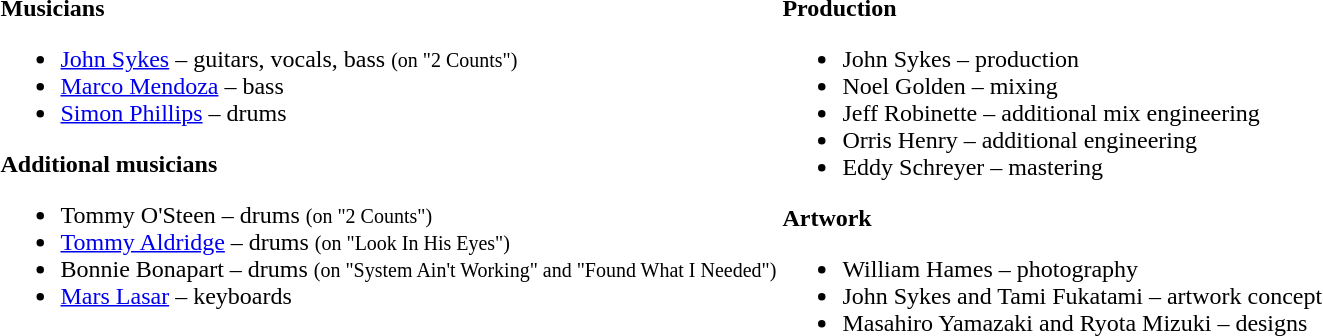<table>
<tr>
<td valign=top><br><strong>Musicians</strong><ul><li><a href='#'>John Sykes</a> – guitars, vocals, bass <small>(on "2 Counts")</small></li><li><a href='#'>Marco Mendoza</a> – bass</li><li><a href='#'>Simon Phillips</a> – drums</li></ul><strong>Additional musicians</strong><ul><li>Tommy O'Steen – drums <small>(on "2 Counts")</small></li><li><a href='#'>Tommy Aldridge</a> – drums <small>(on "Look In His Eyes")</small></li><li>Bonnie Bonapart – drums <small>(on "System Ain't Working" and "Found What I Needed")</small></li><li><a href='#'>Mars Lasar</a> – keyboards</li></ul></td>
<td valign=top><br><strong>Production</strong><ul><li>John Sykes – production</li><li>Noel Golden – mixing</li><li>Jeff Robinette – additional mix engineering</li><li>Orris Henry – additional engineering</li><li>Eddy Schreyer – mastering</li></ul><strong>Artwork</strong><ul><li>William Hames – photography</li><li>John Sykes and Tami Fukatami – artwork concept</li><li>Masahiro Yamazaki and Ryota Mizuki – designs</li></ul></td>
</tr>
</table>
